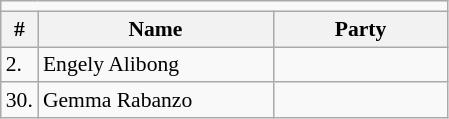<table class=wikitable style="font-size:90%">
<tr>
<td colspan=4 bgcolor=></td>
</tr>
<tr>
<th>#</th>
<th width=150px>Name</th>
<th colspan=2 width=110px>Party</th>
</tr>
<tr>
<td>2.</td>
<td>Engely Alibong</td>
<td></td>
</tr>
<tr>
<td>30.</td>
<td>Gemma Rabanzo</td>
<td></td>
</tr>
</table>
